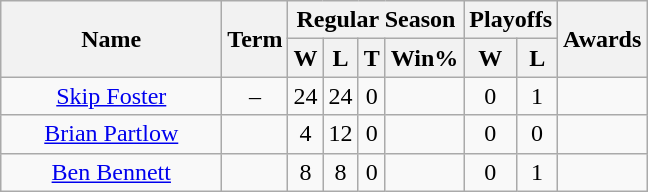<table class="wikitable">
<tr>
<th rowspan="2" style="width:140px;">Name</th>
<th rowspan="2">Term</th>
<th colspan="4">Regular Season</th>
<th colspan="2">Playoffs</th>
<th rowspan="2">Awards</th>
</tr>
<tr>
<th>W</th>
<th>L</th>
<th>T</th>
<th>Win%</th>
<th>W</th>
<th>L</th>
</tr>
<tr>
<td style="text-align:center;"><a href='#'>Skip Foster</a></td>
<td style="text-align:center;">–</td>
<td style="text-align:center;">24</td>
<td style="text-align:center;">24</td>
<td style="text-align:center;">0</td>
<td style="text-align:center;"></td>
<td style="text-align:center;">0</td>
<td style="text-align:center;">1</td>
<td style="text-align:center;"></td>
</tr>
<tr>
<td style="text-align:center;"><a href='#'>Brian Partlow</a></td>
<td style="text-align:center;"></td>
<td style="text-align:center;">4</td>
<td style="text-align:center;">12</td>
<td style="text-align:center;">0</td>
<td style="text-align:center;"></td>
<td style="text-align:center;">0</td>
<td style="text-align:center;">0</td>
<td style="text-align:center;"></td>
</tr>
<tr>
<td style="text-align:center;"><a href='#'>Ben Bennett</a></td>
<td style="text-align:center;"></td>
<td style="text-align:center;">8</td>
<td style="text-align:center;">8</td>
<td style="text-align:center;">0</td>
<td style="text-align:center;"></td>
<td style="text-align:center;">0</td>
<td style="text-align:center;">1</td>
<td style="text-align:center;"></td>
</tr>
</table>
